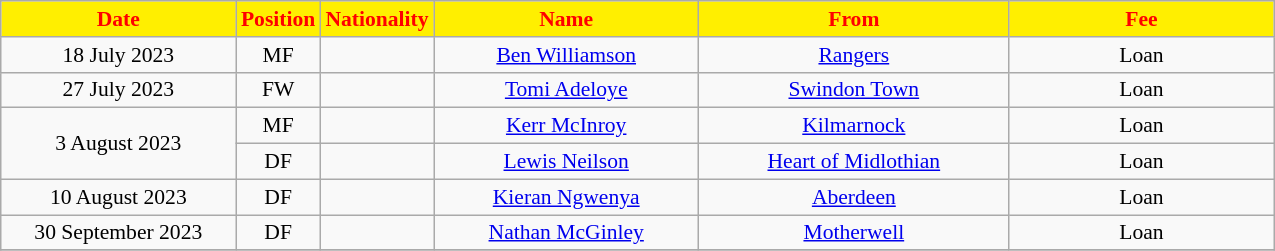<table class="wikitable"  style="text-align:center; font-size:90%; ">
<tr>
<th style="background:#FFEF00; color:red; width:150px;">Date</th>
<th style="background:#FFEF00; color:red; width:45px;">Position</th>
<th style="background:#FFEF00; color:red; width:45px;">Nationality</th>
<th style="background:#FFEF00; color:red; width:170px;">Name</th>
<th style="background:#FFEF00; color:red; width:200px;">From</th>
<th style="background:#FFEF00; color:red; width:170px;">Fee</th>
</tr>
<tr>
<td>18 July 2023</td>
<td>MF</td>
<td></td>
<td><a href='#'>Ben Williamson</a></td>
<td><a href='#'>Rangers</a></td>
<td>Loan</td>
</tr>
<tr>
<td>27 July 2023</td>
<td>FW</td>
<td></td>
<td><a href='#'>Tomi Adeloye</a></td>
<td><a href='#'>Swindon Town</a></td>
<td>Loan</td>
</tr>
<tr>
<td rowspan=2>3 August 2023</td>
<td>MF</td>
<td></td>
<td><a href='#'>Kerr McInroy</a></td>
<td><a href='#'>Kilmarnock</a></td>
<td>Loan</td>
</tr>
<tr>
<td>DF</td>
<td></td>
<td><a href='#'>Lewis Neilson</a></td>
<td><a href='#'>Heart of Midlothian</a></td>
<td>Loan</td>
</tr>
<tr>
<td>10 August 2023</td>
<td>DF</td>
<td></td>
<td><a href='#'>Kieran Ngwenya</a></td>
<td><a href='#'>Aberdeen</a></td>
<td>Loan</td>
</tr>
<tr>
<td>30 September 2023</td>
<td>DF</td>
<td></td>
<td><a href='#'>Nathan McGinley</a></td>
<td><a href='#'>Motherwell</a></td>
<td>Loan</td>
</tr>
<tr>
</tr>
</table>
